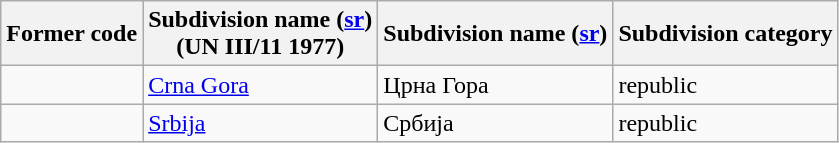<table class="wikitable">
<tr>
<th>Former code</th>
<th>Subdivision name (<a href='#'>sr</a>)<br>(UN III/11 1977)</th>
<th>Subdivision name (<a href='#'>sr</a>)<br></th>
<th>Subdivision category</th>
</tr>
<tr>
<td></td>
<td> <a href='#'>Crna Gora</a></td>
<td>Црна Гора</td>
<td>republic</td>
</tr>
<tr>
<td></td>
<td> <a href='#'>Srbija</a></td>
<td>Србија</td>
<td>republic</td>
</tr>
</table>
